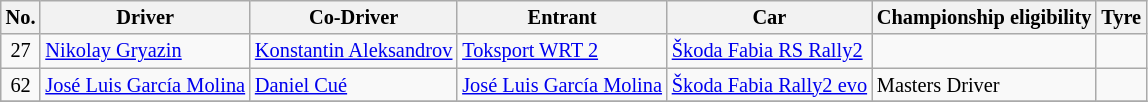<table class="wikitable" style="font-size: 85%;">
<tr>
<th>No.</th>
<th>Driver</th>
<th>Co-Driver</th>
<th>Entrant</th>
<th>Car</th>
<th>Championship eligibility</th>
<th>Tyre</th>
</tr>
<tr>
<td align="center">27</td>
<td> <a href='#'>Nikolay Gryazin</a></td>
<td> <a href='#'>Konstantin Aleksandrov</a></td>
<td> <a href='#'>Toksport WRT 2</a></td>
<td><a href='#'>Škoda Fabia RS Rally2</a></td>
<td></td>
<td align="center"></td>
</tr>
<tr>
<td align="center">62</td>
<td> <a href='#'>José Luis García Molina</a></td>
<td> <a href='#'>Daniel Cué</a></td>
<td> <a href='#'>José Luis García Molina</a></td>
<td><a href='#'>Škoda Fabia Rally2 evo</a></td>
<td>Masters Driver</td>
<td align="center"></td>
</tr>
<tr>
</tr>
</table>
